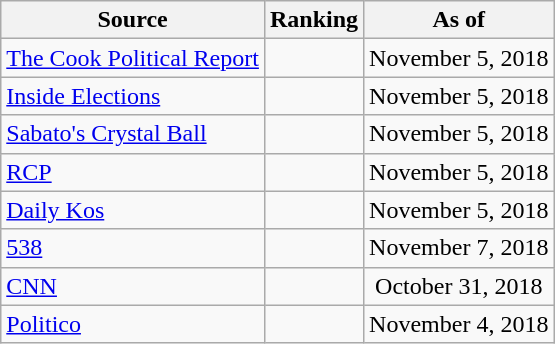<table class="wikitable" style="text-align:center">
<tr>
<th>Source</th>
<th>Ranking</th>
<th>As of</th>
</tr>
<tr>
<td align=left><a href='#'>The Cook Political Report</a></td>
<td></td>
<td>November 5, 2018</td>
</tr>
<tr>
<td align=left><a href='#'>Inside Elections</a></td>
<td></td>
<td>November 5, 2018</td>
</tr>
<tr>
<td align=left><a href='#'>Sabato's Crystal Ball</a></td>
<td></td>
<td>November 5, 2018</td>
</tr>
<tr>
<td align="left"><a href='#'>RCP</a></td>
<td></td>
<td>November 5, 2018</td>
</tr>
<tr>
<td align="left"><a href='#'>Daily Kos</a></td>
<td></td>
<td>November 5, 2018</td>
</tr>
<tr>
<td align="left"><a href='#'>538</a></td>
<td></td>
<td>November 7, 2018</td>
</tr>
<tr>
<td align="left"><a href='#'>CNN</a></td>
<td></td>
<td>October 31, 2018</td>
</tr>
<tr>
<td align="left"><a href='#'>Politico</a></td>
<td></td>
<td>November 4, 2018</td>
</tr>
</table>
